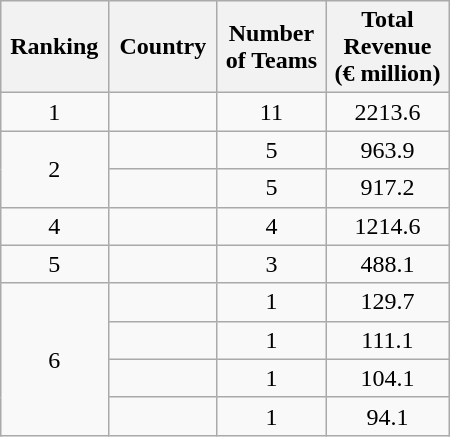<table class="wikitable" style="text-align:center; margin-left:1em; float:right;">
<tr>
<th style="width:65px;">Ranking</th>
<th style="width:65px;">Country</th>
<th style="width:65px;">Number of Teams</th>
<th style="width:75px;">Total Revenue (€ million)</th>
</tr>
<tr>
<td>1</td>
<td></td>
<td>11</td>
<td>2213.6</td>
</tr>
<tr>
<td rowspan="2" style="text-align: center;">2</td>
<td></td>
<td>5</td>
<td>963.9</td>
</tr>
<tr>
<td></td>
<td>5</td>
<td>917.2</td>
</tr>
<tr>
<td>4</td>
<td></td>
<td>4</td>
<td>1214.6</td>
</tr>
<tr>
<td>5</td>
<td></td>
<td>3</td>
<td>488.1</td>
</tr>
<tr>
<td rowspan="4" style="text-align: center;">6</td>
<td></td>
<td>1</td>
<td>129.7</td>
</tr>
<tr>
<td></td>
<td>1</td>
<td>111.1</td>
</tr>
<tr>
<td></td>
<td>1</td>
<td>104.1</td>
</tr>
<tr>
<td></td>
<td>1</td>
<td>94.1</td>
</tr>
</table>
